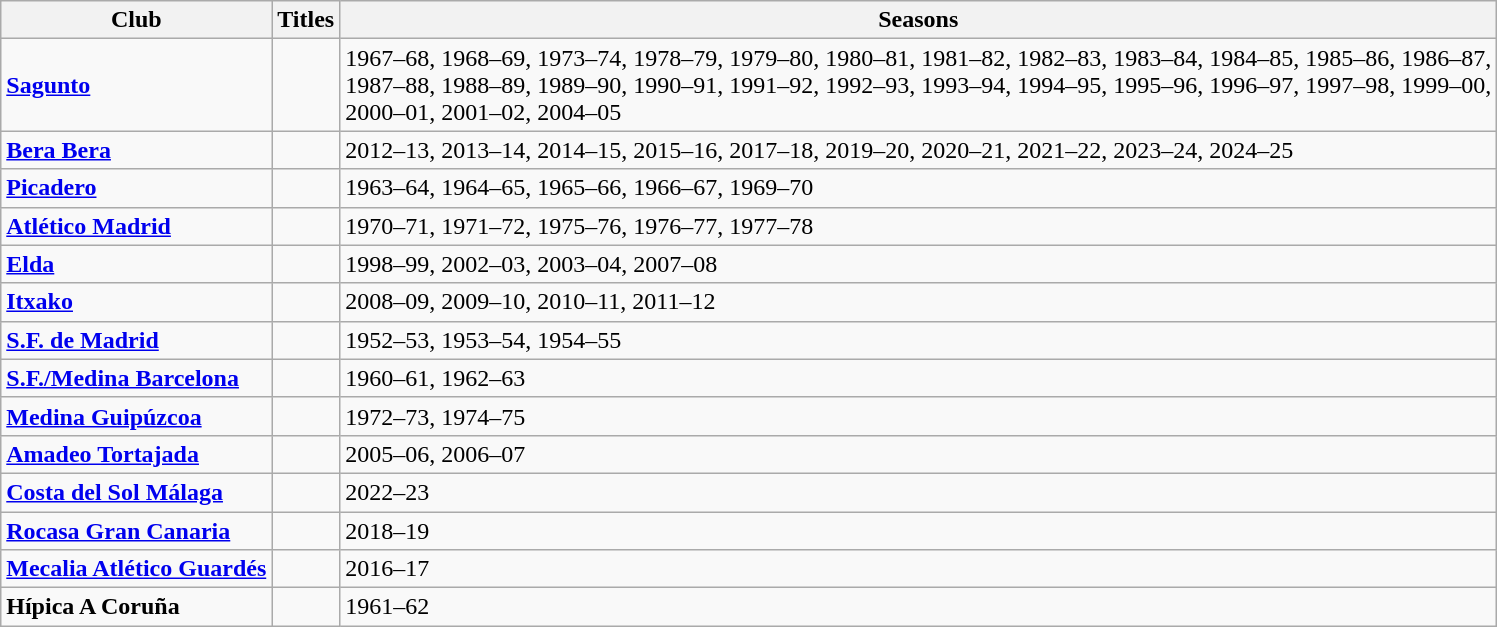<table class="wikitable">
<tr>
<th>Club</th>
<th>Titles</th>
<th>Seasons</th>
</tr>
<tr>
<td><strong><a href='#'>Sagunto</a></strong></td>
<td></td>
<td>1967–68, 1968–69, 1973–74, 1978–79, 1979–80, 1980–81, 1981–82, 1982–83, 1983–84, 1984–85, 1985–86, 1986–87,<br> 1987–88, 1988–89, 1989–90, 1990–91, 1991–92, 1992–93, 1993–94, 1994–95, 1995–96, 1996–97, 1997–98, 1999–00,<br> 2000–01, 2001–02, 2004–05</td>
</tr>
<tr>
<td><strong><a href='#'>Bera Bera</a></strong></td>
<td></td>
<td>2012–13, 2013–14, 2014–15, 2015–16, 2017–18, 2019–20, 2020–21, 2021–22, 2023–24, 2024–25</td>
</tr>
<tr>
<td><strong><a href='#'>Picadero</a></strong></td>
<td></td>
<td>1963–64, 1964–65, 1965–66, 1966–67, 1969–70</td>
</tr>
<tr>
<td><strong><a href='#'>Atlético Madrid</a></strong></td>
<td></td>
<td>1970–71, 1971–72, 1975–76, 1976–77, 1977–78</td>
</tr>
<tr>
<td><strong><a href='#'>Elda</a></strong></td>
<td></td>
<td>1998–99, 2002–03, 2003–04, 2007–08</td>
</tr>
<tr>
<td><strong><a href='#'>Itxako</a></strong></td>
<td></td>
<td>2008–09, 2009–10, 2010–11, 2011–12</td>
</tr>
<tr>
<td><strong><a href='#'>S.F. de Madrid</a></strong></td>
<td></td>
<td>1952–53, 1953–54, 1954–55</td>
</tr>
<tr>
<td><strong><a href='#'>S.F./Medina Barcelona</a></strong></td>
<td></td>
<td>1960–61, 1962–63</td>
</tr>
<tr>
<td><strong><a href='#'>Medina Guipúzcoa</a></strong></td>
<td></td>
<td>1972–73, 1974–75</td>
</tr>
<tr>
<td><strong><a href='#'>Amadeo Tortajada</a></strong></td>
<td></td>
<td>2005–06, 2006–07</td>
</tr>
<tr>
<td><strong><a href='#'>Costa del Sol Málaga</a></strong></td>
<td></td>
<td>2022–23</td>
</tr>
<tr>
<td><strong><a href='#'>Rocasa Gran Canaria</a></strong></td>
<td></td>
<td>2018–19</td>
</tr>
<tr>
<td><strong><a href='#'>Mecalia Atlético Guardés</a></strong></td>
<td></td>
<td>2016–17</td>
</tr>
<tr>
<td><strong>Hípica A Coruña</strong></td>
<td></td>
<td>1961–62</td>
</tr>
</table>
